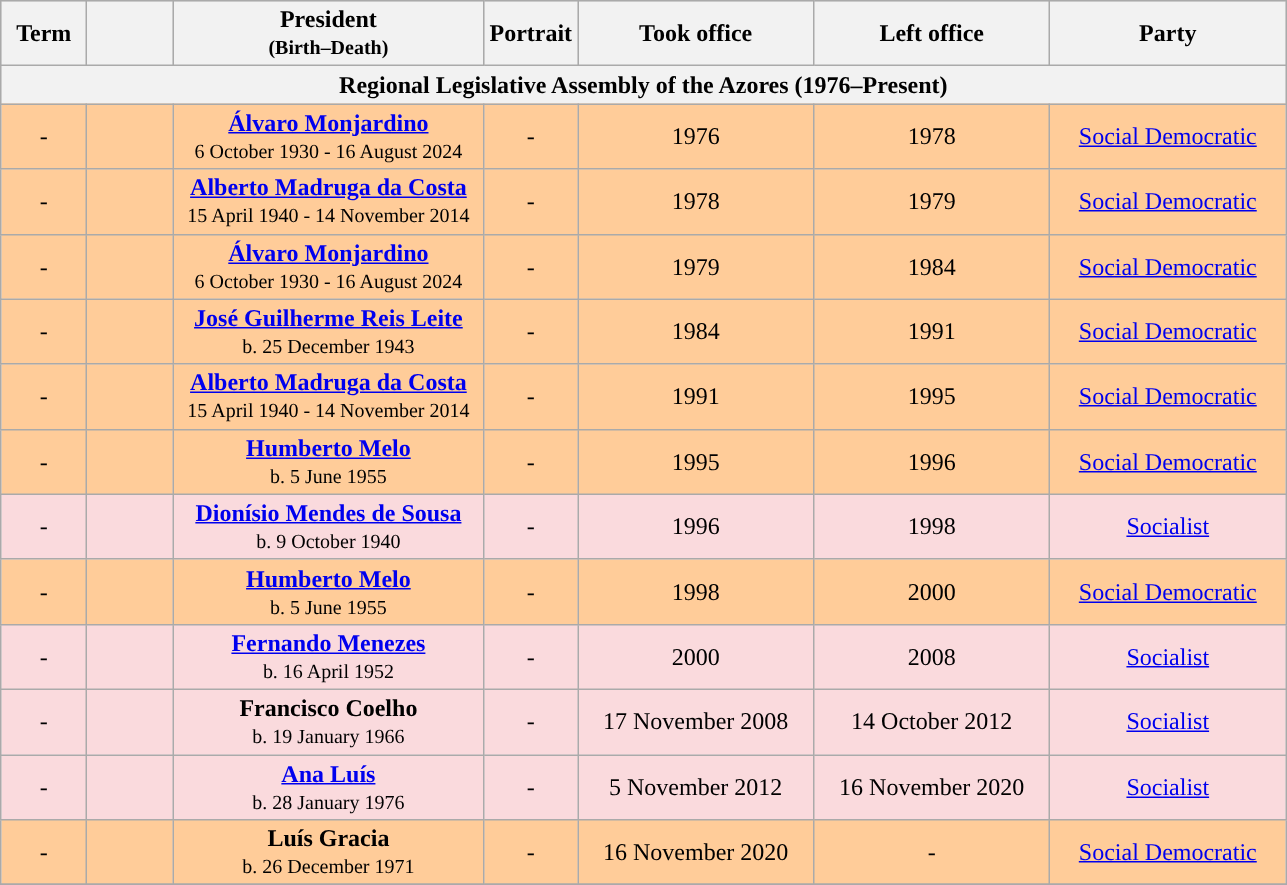<table class="wikitable" style="text-align:center">
<tr style="background:#cccccc">
<th style="width: 50px;">Term</th>
<th style="width: 50px;"></th>
<th style="width: 200px;">President<br><small>(Birth–Death)</small></th>
<th>Portrait</th>
<th style="width: 150px;">Took office</th>
<th style="width: 150px;">Left office</th>
<th style="width: 150px;">Party</th>
</tr>
<tr style="background:#DCDCDC">
<th colspan=7>Regional Legislative Assembly of the Azores (1976–Present)</th>
</tr>
<tr style="background:#FFCC99">
<td>-</td>
<td style="background:"></td>
<td><strong><a href='#'>Álvaro Monjardino</a></strong><br><small> 6 October 1930 - 16 August 2024</small></td>
<td>-</td>
<td>1976</td>
<td>1978</td>
<td><a href='#'>Social Democratic</a></td>
</tr>
<tr style="background:#FFCC99">
<td>-</td>
<td style="background:"></td>
<td><strong><a href='#'>Alberto Madruga da Costa</a></strong><br><small>15 April 1940 - 14 November 2014</small></td>
<td>-</td>
<td>1978</td>
<td>1979</td>
<td><a href='#'>Social Democratic</a></td>
</tr>
<tr style="background:#FFCC99">
<td>-</td>
<td style="background:"></td>
<td><strong><a href='#'>Álvaro Monjardino</a></strong><br><small> 6 October 1930 - 16 August 2024</small></td>
<td>-</td>
<td>1979</td>
<td>1984</td>
<td><a href='#'>Social Democratic</a></td>
</tr>
<tr style="background:#FFCC99">
<td>-</td>
<td style="background:"></td>
<td><strong><a href='#'>José Guilherme Reis Leite</a></strong><br><small>b. 25 December 1943</small></td>
<td>-</td>
<td>1984</td>
<td>1991</td>
<td><a href='#'>Social Democratic</a></td>
</tr>
<tr style="background:#FFCC99">
<td>-</td>
<td style="background:"></td>
<td><strong><a href='#'>Alberto Madruga da Costa</a></strong><br><small>15 April 1940 - 14 November 2014</small></td>
<td>-</td>
<td>1991</td>
<td>1995</td>
<td><a href='#'>Social Democratic</a></td>
</tr>
<tr style="background:#FFCC99">
<td>-</td>
<td style="background:"></td>
<td><strong><a href='#'>Humberto Melo</a></strong><br><small>b. 5 June 1955</small></td>
<td>-</td>
<td>1995</td>
<td>1996</td>
<td><a href='#'>Social Democratic</a></td>
</tr>
<tr style="background:#FADADD">
<td>-</td>
<td style="background:"></td>
<td><strong><a href='#'>Dionísio Mendes de Sousa</a></strong><br><small>b. 9 October 1940</small></td>
<td>-</td>
<td>1996</td>
<td>1998</td>
<td><a href='#'>Socialist</a></td>
</tr>
<tr style="background:#FFCC99">
<td>-</td>
<td style="background:"></td>
<td><strong><a href='#'>Humberto Melo</a></strong><br><small>b. 5 June 1955</small></td>
<td>-</td>
<td>1998</td>
<td>2000</td>
<td><a href='#'>Social Democratic</a></td>
</tr>
<tr style="background:#FADADD">
<td>-</td>
<td style="background:"></td>
<td><strong><a href='#'>Fernando Menezes</a></strong><br><small>b. 16 April 1952</small></td>
<td>-</td>
<td>2000</td>
<td>2008</td>
<td><a href='#'>Socialist</a></td>
</tr>
<tr style="background:#FADADD">
<td>-</td>
<td style="background:"></td>
<td><strong>Francisco Coelho</strong><br><small>b. 19 January 1966</small></td>
<td>-</td>
<td>17 November 2008</td>
<td>14 October 2012</td>
<td><a href='#'>Socialist</a></td>
</tr>
<tr style="background:#FADADD">
<td>-</td>
<td style="background:"></td>
<td><strong><a href='#'>Ana Luís</a></strong><br><small>b. 28 January 1976</small></td>
<td>-</td>
<td>5 November 2012</td>
<td>16 November 2020</td>
<td><a href='#'>Socialist</a></td>
</tr>
<tr style="background:#FFCC99">
<td>-</td>
<td style="background:"></td>
<td><strong>Luís Gracia</strong><br><small>b. 26 December 1971</small></td>
<td>-</td>
<td>16 November 2020</td>
<td>-</td>
<td><a href='#'>Social Democratic</a></td>
</tr>
<tr style="background:#cccccc">
</tr>
</table>
